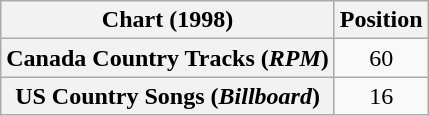<table class="wikitable plainrowheaders" style="text-align:center">
<tr>
<th>Chart (1998)</th>
<th>Position</th>
</tr>
<tr>
<th scope="row">Canada Country Tracks (<em>RPM</em>)</th>
<td>60</td>
</tr>
<tr>
<th scope="row">US Country Songs (<em>Billboard</em>)</th>
<td>16</td>
</tr>
</table>
